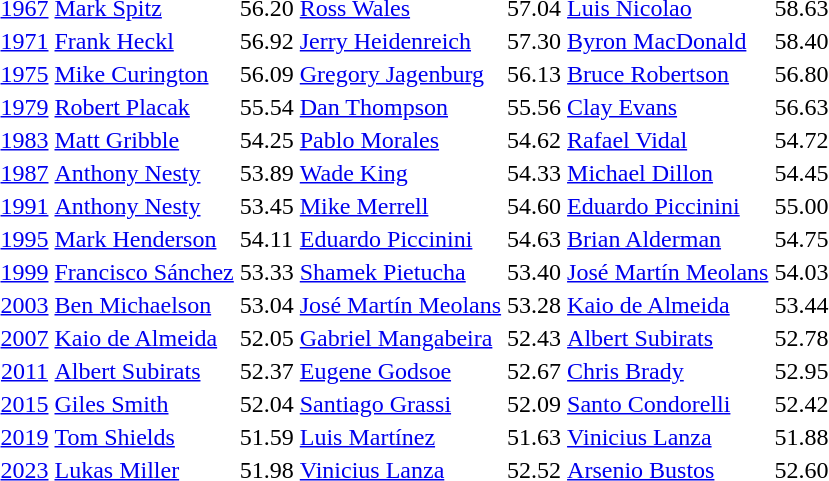<table>
<tr>
<td align=center><a href='#'>1967</a></td>
<td> <a href='#'>Mark Spitz</a></td>
<td>56.20</td>
<td> <a href='#'>Ross Wales</a></td>
<td>57.04</td>
<td> <a href='#'>Luis Nicolao</a></td>
<td>58.63</td>
</tr>
<tr>
<td align=center><a href='#'>1971</a></td>
<td> <a href='#'>Frank Heckl</a></td>
<td>56.92</td>
<td> <a href='#'>Jerry Heidenreich</a></td>
<td>57.30</td>
<td> <a href='#'>Byron MacDonald</a></td>
<td>58.40</td>
</tr>
<tr>
<td align=center><a href='#'>1975</a></td>
<td> <a href='#'>Mike Curington</a></td>
<td>56.09</td>
<td> <a href='#'>Gregory Jagenburg</a></td>
<td>56.13</td>
<td> <a href='#'>Bruce Robertson</a></td>
<td>56.80</td>
</tr>
<tr>
<td align=center><a href='#'>1979</a></td>
<td> <a href='#'>Robert Placak</a></td>
<td>55.54</td>
<td> <a href='#'>Dan Thompson</a></td>
<td>55.56</td>
<td> <a href='#'>Clay Evans</a></td>
<td>56.63</td>
</tr>
<tr>
<td align=center><a href='#'>1983</a></td>
<td> <a href='#'>Matt Gribble</a></td>
<td>54.25</td>
<td> <a href='#'>Pablo Morales</a></td>
<td>54.62</td>
<td> <a href='#'>Rafael Vidal</a></td>
<td>54.72</td>
</tr>
<tr>
<td align=center><a href='#'>1987</a></td>
<td> <a href='#'>Anthony Nesty</a></td>
<td>53.89</td>
<td> <a href='#'>Wade King</a></td>
<td>54.33</td>
<td> <a href='#'>Michael Dillon</a></td>
<td>54.45</td>
</tr>
<tr>
<td align=center><a href='#'>1991</a></td>
<td> <a href='#'>Anthony Nesty</a></td>
<td>53.45</td>
<td> <a href='#'>Mike Merrell</a></td>
<td>54.60</td>
<td> <a href='#'>Eduardo Piccinini</a></td>
<td>55.00</td>
</tr>
<tr>
<td align=center><a href='#'>1995</a></td>
<td> <a href='#'>Mark Henderson</a></td>
<td>54.11</td>
<td> <a href='#'>Eduardo Piccinini</a></td>
<td>54.63</td>
<td> <a href='#'>Brian Alderman</a></td>
<td>54.75</td>
</tr>
<tr>
<td align=center><a href='#'>1999</a></td>
<td> <a href='#'>Francisco Sánchez</a></td>
<td>53.33</td>
<td> <a href='#'>Shamek Pietucha</a></td>
<td>53.40</td>
<td> <a href='#'>José Martín Meolans</a></td>
<td>54.03</td>
</tr>
<tr>
<td align=center><a href='#'>2003</a></td>
<td> <a href='#'>Ben Michaelson</a></td>
<td>53.04</td>
<td> <a href='#'>José Martín Meolans</a></td>
<td>53.28</td>
<td> <a href='#'>Kaio de Almeida</a></td>
<td>53.44</td>
</tr>
<tr>
<td align=center><a href='#'>2007</a></td>
<td> <a href='#'>Kaio de Almeida</a></td>
<td>52.05</td>
<td> <a href='#'>Gabriel Mangabeira</a></td>
<td>52.43</td>
<td> <a href='#'>Albert Subirats</a></td>
<td>52.78</td>
</tr>
<tr>
<td align=center><a href='#'>2011</a></td>
<td> <a href='#'>Albert Subirats</a></td>
<td>52.37</td>
<td> <a href='#'>Eugene Godsoe</a></td>
<td>52.67</td>
<td> <a href='#'>Chris Brady</a></td>
<td>52.95</td>
</tr>
<tr>
<td align=center><a href='#'>2015</a></td>
<td> <a href='#'>Giles Smith</a></td>
<td>52.04</td>
<td> <a href='#'>Santiago Grassi</a></td>
<td>52.09</td>
<td> <a href='#'>Santo Condorelli</a></td>
<td>52.42</td>
</tr>
<tr>
<td align=center><a href='#'>2019</a></td>
<td> <a href='#'>Tom Shields</a></td>
<td>51.59</td>
<td> <a href='#'>Luis Martínez</a></td>
<td>51.63</td>
<td> <a href='#'>Vinicius Lanza</a></td>
<td>51.88</td>
</tr>
<tr>
<td align=center><a href='#'>2023</a></td>
<td> <a href='#'>Lukas Miller</a></td>
<td>51.98</td>
<td> <a href='#'>Vinicius Lanza</a></td>
<td>52.52</td>
<td> <a href='#'>Arsenio Bustos</a></td>
<td>52.60</td>
</tr>
</table>
